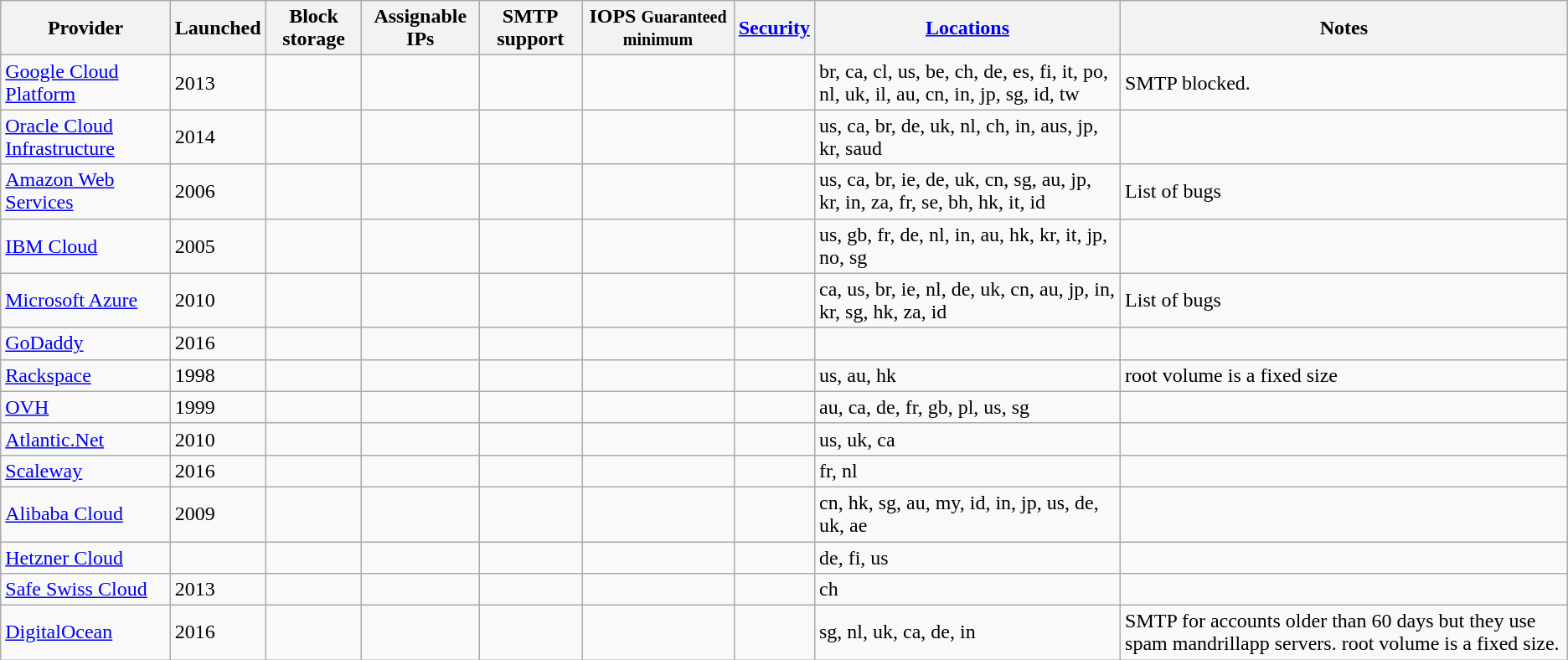<table class="wikitable sortable">
<tr>
<th>Provider</th>
<th>Launched</th>
<th>Block storage</th>
<th>Assignable IPs</th>
<th>SMTP support</th>
<th>IOPS <small>Guaranteed minimum</small></th>
<th><a href='#'>Security</a></th>
<th><a href='#'>Locations</a></th>
<th>Notes</th>
</tr>
<tr>
<td><a href='#'>Google Cloud Platform</a></td>
<td>2013</td>
<td></td>
<td></td>
<td></td>
<td></td>
<td></td>
<td>br, ca, cl, us, be, ch, de, es, fi, it, po, nl, uk, il, au, cn, in, jp, sg, id, tw</td>
<td>SMTP blocked.</td>
</tr>
<tr>
<td><a href='#'>Oracle Cloud Infrastructure</a></td>
<td>2014</td>
<td></td>
<td></td>
<td></td>
<td></td>
<td></td>
<td>us, ca, br, de, uk, nl, ch, in, aus, jp, kr, saud</td>
<td></td>
</tr>
<tr>
<td><a href='#'>Amazon Web Services</a></td>
<td>2006</td>
<td></td>
<td></td>
<td></td>
<td></td>
<td></td>
<td>us, ca, br, ie, de, uk, cn, sg, au, jp, kr, in, za, fr, se, bh, hk, it, id</td>
<td>List of bugs</td>
</tr>
<tr>
<td><a href='#'>IBM Cloud</a></td>
<td>2005</td>
<td></td>
<td></td>
<td></td>
<td></td>
<td></td>
<td>us, gb, fr, de, nl, in, au, hk, kr, it, jp, no, sg</td>
<td></td>
</tr>
<tr>
<td><a href='#'>Microsoft Azure</a></td>
<td>2010</td>
<td></td>
<td></td>
<td></td>
<td></td>
<td></td>
<td>ca, us, br, ie, nl, de, uk, cn, au, jp, in, kr, sg, hk, za, id</td>
<td>List of bugs</td>
</tr>
<tr>
<td><a href='#'>GoDaddy</a></td>
<td>2016</td>
<td></td>
<td></td>
<td></td>
<td></td>
<td></td>
<td></td>
<td></td>
</tr>
<tr>
<td><a href='#'>Rackspace</a></td>
<td>1998</td>
<td></td>
<td></td>
<td></td>
<td></td>
<td></td>
<td>us, au, hk</td>
<td>root volume is a fixed size</td>
</tr>
<tr>
<td><a href='#'>OVH</a></td>
<td>1999</td>
<td></td>
<td></td>
<td></td>
<td></td>
<td></td>
<td>au, ca, de, fr, gb, pl, us, sg</td>
<td></td>
</tr>
<tr>
<td><a href='#'>Atlantic.Net</a></td>
<td>2010</td>
<td></td>
<td></td>
<td></td>
<td></td>
<td></td>
<td>us, uk, ca</td>
<td></td>
</tr>
<tr>
<td><a href='#'>Scaleway</a></td>
<td>2016</td>
<td></td>
<td></td>
<td></td>
<td></td>
<td></td>
<td>fr, nl</td>
<td></td>
</tr>
<tr>
<td><a href='#'>Alibaba Cloud</a></td>
<td>2009</td>
<td></td>
<td></td>
<td></td>
<td></td>
<td></td>
<td>cn, hk, sg, au, my, id, in, jp, us, de, uk, ae</td>
<td></td>
</tr>
<tr>
<td><a href='#'>Hetzner Cloud</a></td>
<td></td>
<td></td>
<td></td>
<td></td>
<td></td>
<td></td>
<td>de, fi, us</td>
<td></td>
</tr>
<tr>
<td><a href='#'>Safe Swiss Cloud</a></td>
<td>2013</td>
<td></td>
<td></td>
<td></td>
<td></td>
<td></td>
<td>ch</td>
<td></td>
</tr>
<tr>
<td><a href='#'>DigitalOcean</a></td>
<td>2016</td>
<td></td>
<td></td>
<td></td>
<td></td>
<td></td>
<td>sg, nl, uk, ca, de, in</td>
<td>SMTP for accounts older than 60 days but they use spam mandrillapp servers. root volume is a fixed size.</td>
</tr>
</table>
